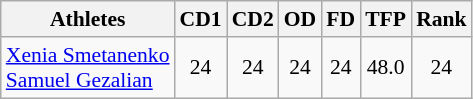<table class="wikitable" border="1" style="font-size:90%">
<tr>
<th>Athletes</th>
<th>CD1</th>
<th>CD2</th>
<th>OD</th>
<th>FD</th>
<th>TFP</th>
<th>Rank</th>
</tr>
<tr align=center>
<td align=left><a href='#'>Xenia Smetanenko</a><br><a href='#'>Samuel Gezalian</a></td>
<td>24</td>
<td>24</td>
<td>24</td>
<td>24</td>
<td>48.0</td>
<td>24</td>
</tr>
</table>
